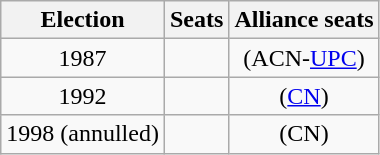<table class=wikitable style="text-align:center">
<tr>
<th>Election</th>
<th>Seats</th>
<th>Alliance seats</th>
</tr>
<tr>
<td>1987</td>
<td></td>
<td>(ACN-<a href='#'>UPC</a>)</td>
</tr>
<tr>
<td>1992</td>
<td></td>
<td> (<a href='#'>CN</a>)</td>
</tr>
<tr>
<td>1998 (annulled)</td>
<td></td>
<td>(CN)</td>
</tr>
</table>
